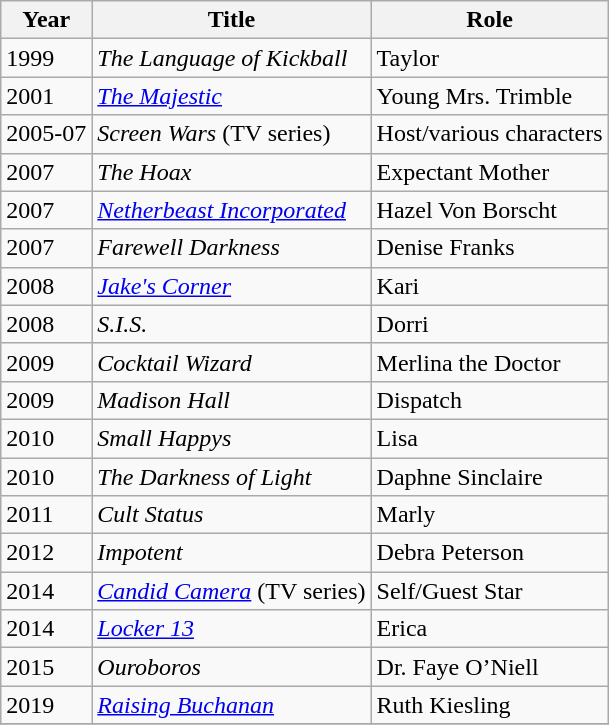<table class="wikitable sortable">
<tr>
<th>Year</th>
<th>Title</th>
<th>Role</th>
</tr>
<tr>
<td>1999</td>
<td><em>The Language of Kickball</em></td>
<td>Taylor</td>
</tr>
<tr>
<td>2001</td>
<td><em><a href='#'>The Majestic</a></em></td>
<td>Young Mrs. Trimble</td>
</tr>
<tr>
<td>2005-07</td>
<td><em>Screen Wars</em> (TV series)</td>
<td>Host/various characters</td>
</tr>
<tr>
<td>2007</td>
<td><em>The Hoax</em></td>
<td>Expectant Mother</td>
</tr>
<tr>
<td>2007</td>
<td><em><a href='#'>Netherbeast Incorporated</a></em></td>
<td>Hazel Von Borscht</td>
</tr>
<tr>
<td>2007</td>
<td><em>Farewell Darkness</em></td>
<td>Denise Franks</td>
</tr>
<tr>
<td>2008</td>
<td><em><a href='#'>Jake's Corner</a></em></td>
<td>Kari</td>
</tr>
<tr>
<td>2008</td>
<td><em>S.I.S.</em></td>
<td>Dorri</td>
</tr>
<tr>
<td>2009</td>
<td><em>Cocktail Wizard</em></td>
<td>Merlina the Doctor</td>
</tr>
<tr>
<td>2009</td>
<td><em>Madison Hall</em></td>
<td>Dispatch</td>
</tr>
<tr>
<td>2010</td>
<td><em>Small Happys</em></td>
<td>Lisa</td>
</tr>
<tr>
<td>2010</td>
<td><em>The Darkness of Light</em></td>
<td>Daphne Sinclaire</td>
</tr>
<tr>
<td>2011</td>
<td><em>Cult Status</em></td>
<td>Marly</td>
</tr>
<tr>
<td>2012</td>
<td><em>Impotent</em></td>
<td>Debra Peterson</td>
</tr>
<tr>
<td>2014</td>
<td><em><a href='#'>Candid Camera</a></em> (TV series)</td>
<td>Self/Guest Star</td>
</tr>
<tr>
<td>2014</td>
<td><em><a href='#'>Locker 13</a></em></td>
<td>Erica</td>
</tr>
<tr>
<td>2015</td>
<td><em>Ouroboros</em></td>
<td>Dr. Faye O’Niell</td>
</tr>
<tr>
<td>2019</td>
<td><em><a href='#'>Raising Buchanan</a></em></td>
<td>Ruth Kiesling</td>
</tr>
<tr>
</tr>
</table>
